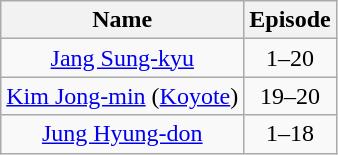<table class="wikitable" style="text-align:center">
<tr>
<th>Name</th>
<th>Episode</th>
</tr>
<tr>
<td><a href='#'>Jang Sung-kyu</a></td>
<td>1–20</td>
</tr>
<tr>
<td><a href='#'>Kim Jong-min</a> (<a href='#'>Koyote</a>)</td>
<td>19–20</td>
</tr>
<tr>
<td><a href='#'>Jung Hyung-don</a></td>
<td>1–18</td>
</tr>
</table>
